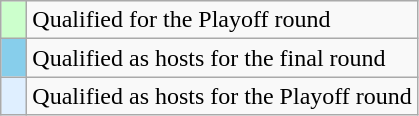<table class="wikitable" style="text-align: left;">
<tr>
<td width=10px bgcolor=#ccffcc></td>
<td>Qualified for the Playoff round</td>
</tr>
<tr>
<td width=10px bgcolor=#87ceeb></td>
<td>Qualified as hosts for the final round</td>
</tr>
<tr>
<td width=10px bgcolor=#dfefff></td>
<td>Qualified as hosts for the Playoff round</td>
</tr>
</table>
